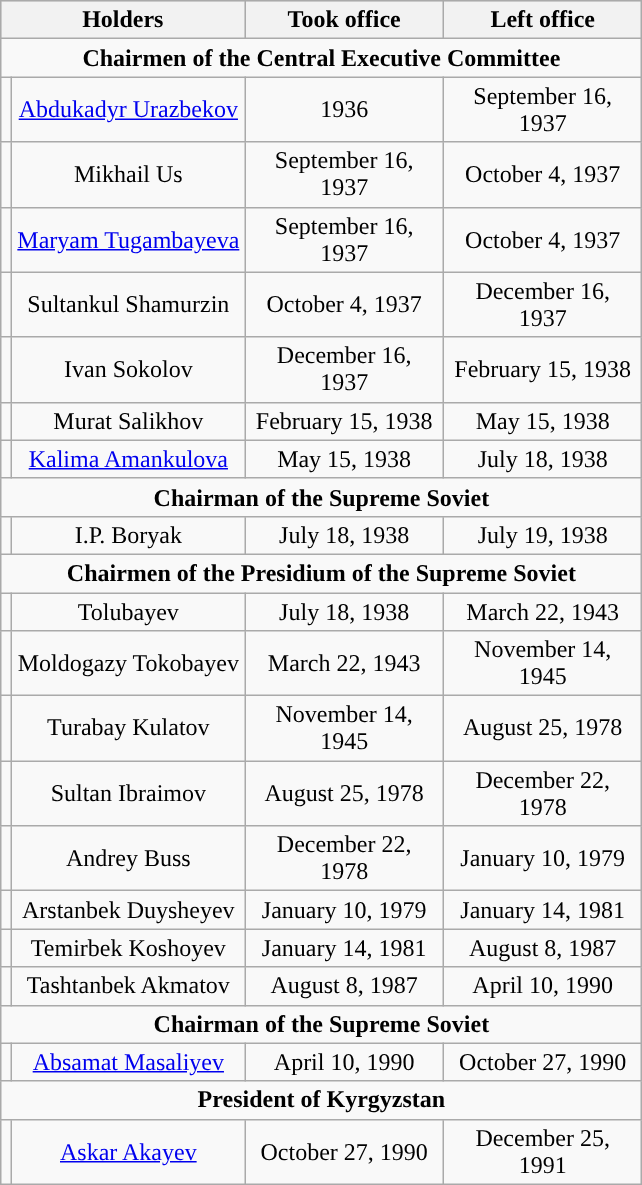<table class="wikitable" style="text-align:center">
<tr style="background:#cccccc">
<th colspan="2" width="150">Holders</th>
<th rowspan="1" width="125">Took office</th>
<th rowspan="1" width="125">Left office</th>
</tr>
<tr>
<td colspan="6" align=center><strong>Chairmen of the Central Executive Committee</strong></td>
</tr>
<tr>
<td rowspan="1" style="background-color: "></td>
<td rowspan=1><a href='#'>Abdukadyr Urazbekov</a><br></td>
<td rowspan=1>1936<br></td>
<td rowspan=1>September 16, 1937<br></td>
</tr>
<tr>
<td rowspan="1" style="background-color: "></td>
<td rowspan=1>Mikhail Us<br></td>
<td rowspan=1>September 16, 1937<br></td>
<td rowspan=1>October 4, 1937<br></td>
</tr>
<tr>
<td rowspan="1" style="background-color: "></td>
<td rowspan=1><a href='#'>Maryam Tugambayeva</a><br></td>
<td rowspan=1>September 16, 1937<br></td>
<td rowspan=1>October 4, 1937<br></td>
</tr>
<tr>
<td rowspan="1" style="background-color: "></td>
<td rowspan=1>Sultankul Shamurzin<br></td>
<td rowspan=1>October 4, 1937<br></td>
<td rowspan=1>December 16, 1937<br></td>
</tr>
<tr>
<td rowspan="1" style="background-color: "></td>
<td rowspan=1>Ivan Sokolov<br></td>
<td rowspan=1>December 16, 1937<br></td>
<td rowspan=1>February 15, 1938<br></td>
</tr>
<tr>
<td rowspan="1" style="background-color: "></td>
<td rowspan=1>Murat Salikhov<br></td>
<td rowspan=1>February 15, 1938<br></td>
<td rowspan=1>May 15, 1938<br></td>
</tr>
<tr>
<td rowspan="1" style="background-color: "></td>
<td rowspan=1><a href='#'>Kalima Amankulova</a><br></td>
<td rowspan=1>May 15, 1938<br></td>
<td rowspan=1>July 18, 1938<br></td>
</tr>
<tr>
<td colspan="6" align=center><strong>Chairman of the Supreme Soviet</strong></td>
</tr>
<tr>
<td rowspan="1" style="background-color: "></td>
<td rowspan=1>I.P. Boryak<br></td>
<td rowspan=1>July 18, 1938<br></td>
<td rowspan=1>July 19, 1938<br></td>
</tr>
<tr>
<td colspan="6" align=center><strong>Chairmen of the Presidium of the Supreme Soviet</strong></td>
</tr>
<tr>
<td rowspan="1" style="background-color: "></td>
<td rowspan=1> Tolubayev<br></td>
<td rowspan=1>July 18, 1938<br></td>
<td rowspan=1>March 22, 1943<br></td>
</tr>
<tr>
<td rowspan="1" style="background-color: "></td>
<td rowspan=1>Moldogazy Tokobayev<br></td>
<td rowspan=1>March 22, 1943<br></td>
<td rowspan=1>November 14, 1945<br></td>
</tr>
<tr>
<td rowspan="1" style="background-color: "></td>
<td rowspan=1>Turabay Kulatov<br></td>
<td rowspan=1>November 14, 1945<br></td>
<td rowspan=1>August 25, 1978<br></td>
</tr>
<tr>
<td rowspan="1" style="background-color: "></td>
<td rowspan=1>Sultan Ibraimov<br></td>
<td rowspan=1>August 25, 1978<br></td>
<td rowspan=1>December 22, 1978<br></td>
</tr>
<tr>
<td rowspan="1" style="background-color: "></td>
<td rowspan=1>Andrey Buss<br></td>
<td rowspan=1>December 22, 1978<br></td>
<td rowspan=1>January 10, 1979<br></td>
</tr>
<tr>
<td rowspan="1" style="background-color: "></td>
<td rowspan=1>Arstanbek Duysheyev</td>
<td rowspan=1>January 10, 1979<br></td>
<td rowspan=1>January 14, 1981<br></td>
</tr>
<tr>
<td rowspan="1" style="background-color: "></td>
<td rowspan=1>Temirbek Koshoyev<br></td>
<td rowspan=1>January 14, 1981<br></td>
<td rowspan=1>August 8, 1987<br></td>
</tr>
<tr>
<td rowspan="1" style="background-color: "></td>
<td rowspan=1>Tashtanbek Akmatov<br></td>
<td rowspan=1>August 8, 1987<br></td>
<td rowspan=1>April 10, 1990<br></td>
</tr>
<tr>
<td colspan="6" align=center><strong>Chairman of the Supreme Soviet</strong></td>
</tr>
<tr>
<td rowspan="1" style="background-color: "></td>
<td rowspan=1><a href='#'>Absamat Masaliyev</a><br></td>
<td rowspan=1>April 10, 1990<br></td>
<td rowspan=1>October 27, 1990<br></td>
</tr>
<tr>
<td colspan="6" align=center><strong>President of Kyrgyzstan</strong></td>
</tr>
<tr>
<td rowspan="1" style="background-color: "></td>
<td rowspan=1><a href='#'>Askar Akayev</a><br></td>
<td rowspan=1>October 27, 1990</td>
<td rowspan=1>December 25, 1991</td>
</tr>
</table>
